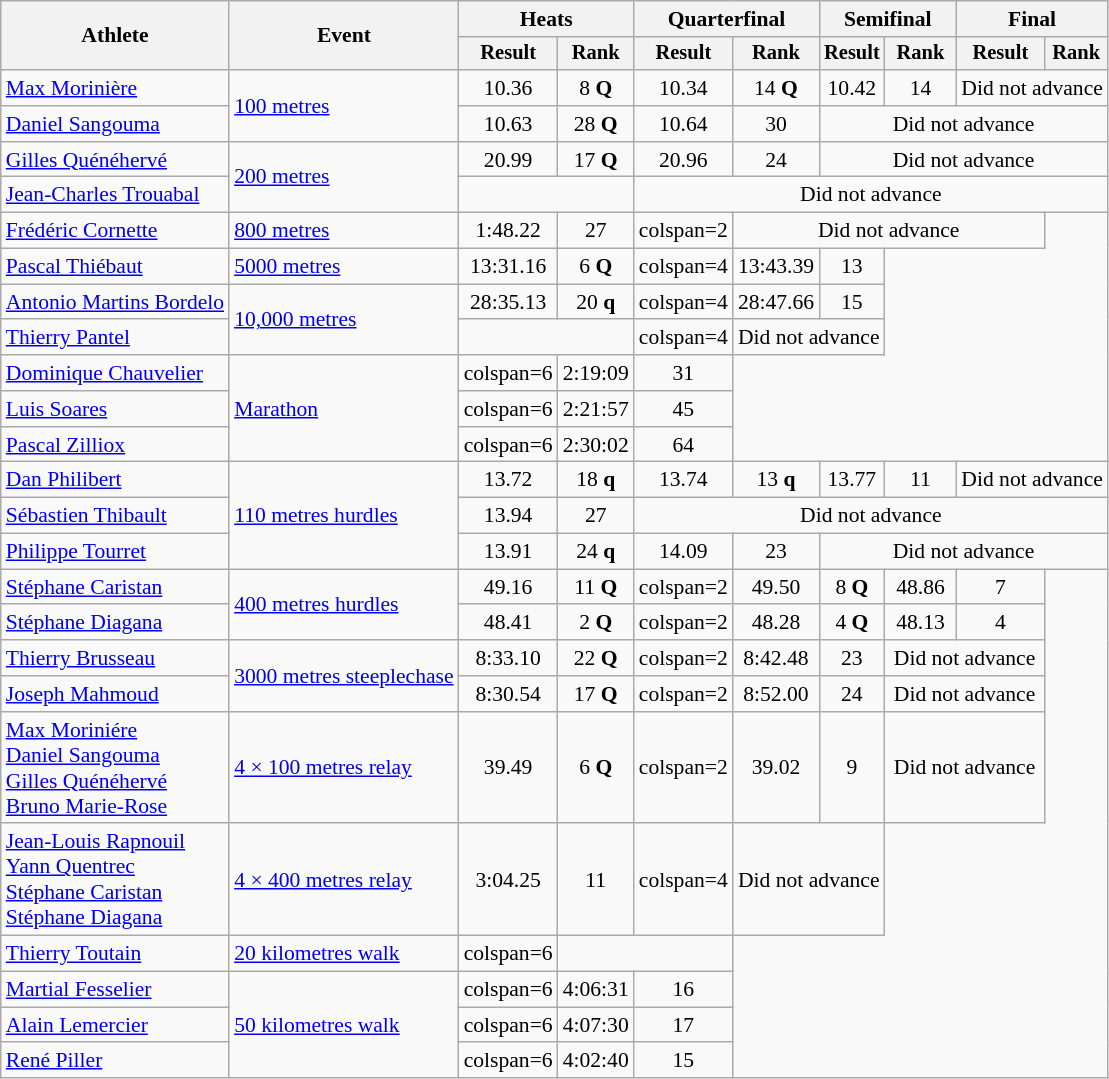<table class="wikitable" style="font-size:90%">
<tr>
<th rowspan="2">Athlete</th>
<th rowspan="2">Event</th>
<th colspan="2">Heats</th>
<th colspan="2">Quarterfinal</th>
<th colspan="2">Semifinal</th>
<th colspan="2">Final</th>
</tr>
<tr style="font-size:95%">
<th>Result</th>
<th>Rank</th>
<th>Result</th>
<th>Rank</th>
<th>Result</th>
<th>Rank</th>
<th>Result</th>
<th>Rank</th>
</tr>
<tr align=center>
<td align=left><a href='#'>Max Morinière</a></td>
<td align=left rowspan=2><a href='#'>100 metres</a></td>
<td>10.36</td>
<td>8 <strong>Q</strong></td>
<td>10.34</td>
<td>14 <strong>Q</strong></td>
<td>10.42</td>
<td>14</td>
<td colspan=2>Did not advance</td>
</tr>
<tr align=center>
<td align=left><a href='#'>Daniel Sangouma</a></td>
<td>10.63</td>
<td>28 <strong>Q</strong></td>
<td>10.64</td>
<td>30</td>
<td colspan=4>Did not advance</td>
</tr>
<tr align=center>
<td align=left><a href='#'>Gilles Quénéhervé</a></td>
<td align=left rowspan=2><a href='#'>200 metres</a></td>
<td>20.99</td>
<td>17 <strong>Q</strong></td>
<td>20.96</td>
<td>24</td>
<td colspan=4>Did not advance</td>
</tr>
<tr align=center>
<td align=left><a href='#'>Jean-Charles Trouabal</a></td>
<td colspan=2></td>
<td colspan=6>Did not advance</td>
</tr>
<tr align=center>
<td align=left><a href='#'>Frédéric Cornette</a></td>
<td align=left><a href='#'>800 metres</a></td>
<td>1:48.22</td>
<td>27</td>
<td>colspan=2</td>
<td colspan=4>Did not advance</td>
</tr>
<tr align=center>
<td align=left><a href='#'>Pascal Thiébaut</a></td>
<td align=left><a href='#'>5000 metres</a></td>
<td>13:31.16</td>
<td>6 <strong>Q</strong></td>
<td>colspan=4</td>
<td>13:43.39</td>
<td>13</td>
</tr>
<tr align=center>
<td align=left><a href='#'>Antonio Martins Bordelo</a></td>
<td align=left rowspan=2><a href='#'>10,000 metres</a></td>
<td>28:35.13</td>
<td>20 <strong>q</strong></td>
<td>colspan=4</td>
<td>28:47.66</td>
<td>15</td>
</tr>
<tr align=center>
<td align=left><a href='#'>Thierry Pantel</a></td>
<td colspan=2></td>
<td>colspan=4</td>
<td colspan=2>Did not advance</td>
</tr>
<tr align=center>
<td align=left><a href='#'>Dominique Chauvelier</a></td>
<td align=left rowspan=3><a href='#'>Marathon</a></td>
<td>colspan=6</td>
<td>2:19:09</td>
<td>31</td>
</tr>
<tr align=center>
<td align=left><a href='#'>Luis Soares</a></td>
<td>colspan=6</td>
<td>2:21:57</td>
<td>45</td>
</tr>
<tr align=center>
<td align=left><a href='#'>Pascal Zilliox</a></td>
<td>colspan=6</td>
<td>2:30:02</td>
<td>64</td>
</tr>
<tr align=center>
<td align=left><a href='#'>Dan Philibert</a></td>
<td align=left rowspan=3><a href='#'>110 metres hurdles</a></td>
<td>13.72</td>
<td>18 <strong>q</strong></td>
<td>13.74</td>
<td>13 <strong>q</strong></td>
<td>13.77</td>
<td>11</td>
<td colspan=2>Did not advance</td>
</tr>
<tr align=center>
<td align=left><a href='#'>Sébastien Thibault</a></td>
<td>13.94</td>
<td>27</td>
<td colspan=6>Did not advance</td>
</tr>
<tr align=center>
<td align=left><a href='#'>Philippe Tourret</a></td>
<td>13.91</td>
<td>24 <strong>q</strong></td>
<td>14.09</td>
<td>23</td>
<td colspan=4>Did not advance</td>
</tr>
<tr align=center>
<td align=left><a href='#'>Stéphane Caristan</a></td>
<td align=left rowspan=2><a href='#'>400 metres hurdles</a></td>
<td>49.16</td>
<td>11 <strong>Q</strong></td>
<td>colspan=2</td>
<td>49.50</td>
<td>8 <strong>Q</strong></td>
<td>48.86</td>
<td>7</td>
</tr>
<tr align=center>
<td align=left><a href='#'>Stéphane Diagana</a></td>
<td>48.41</td>
<td>2 <strong>Q</strong></td>
<td>colspan=2</td>
<td>48.28</td>
<td>4 <strong>Q</strong></td>
<td>48.13</td>
<td>4</td>
</tr>
<tr align=center>
<td align=left><a href='#'>Thierry Brusseau</a></td>
<td align=left rowspan=2><a href='#'>3000 metres steeplechase</a></td>
<td>8:33.10</td>
<td>22 <strong>Q</strong></td>
<td>colspan=2</td>
<td>8:42.48</td>
<td>23</td>
<td colspan=2>Did not advance</td>
</tr>
<tr align=center>
<td align=left><a href='#'>Joseph Mahmoud</a></td>
<td>8:30.54</td>
<td>17 <strong>Q</strong></td>
<td>colspan=2</td>
<td>8:52.00</td>
<td>24</td>
<td colspan=2>Did not advance</td>
</tr>
<tr align=center>
<td align=left><a href='#'>Max Moriniére</a><br><a href='#'>Daniel Sangouma</a><br><a href='#'>Gilles Quénéhervé</a><br><a href='#'>Bruno Marie-Rose</a></td>
<td align=left><a href='#'>4 × 100 metres relay</a></td>
<td>39.49</td>
<td>6 <strong>Q</strong></td>
<td>colspan=2</td>
<td>39.02</td>
<td>9</td>
<td colspan=2>Did not advance</td>
</tr>
<tr align=center>
<td align=left><a href='#'>Jean-Louis Rapnouil</a><br><a href='#'>Yann Quentrec</a><br><a href='#'>Stéphane Caristan</a><br><a href='#'>Stéphane Diagana</a></td>
<td align=left><a href='#'>4 × 400 metres relay</a></td>
<td>3:04.25</td>
<td>11</td>
<td>colspan=4</td>
<td colspan=2>Did not advance</td>
</tr>
<tr align=center>
<td align=left><a href='#'>Thierry Toutain</a></td>
<td align=left><a href='#'>20 kilometres walk</a></td>
<td>colspan=6</td>
<td colspan=2></td>
</tr>
<tr align=center>
<td align=left><a href='#'>Martial Fesselier</a></td>
<td align=left rowspan=3><a href='#'>50 kilometres walk</a></td>
<td>colspan=6</td>
<td>4:06:31</td>
<td>16</td>
</tr>
<tr align=center>
<td align=left><a href='#'>Alain Lemercier</a></td>
<td>colspan=6</td>
<td>4:07:30</td>
<td>17</td>
</tr>
<tr align=center>
<td align=left><a href='#'>René Piller</a></td>
<td>colspan=6</td>
<td>4:02:40</td>
<td>15</td>
</tr>
</table>
